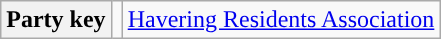<table class=wikitable>
<tr>
<th>Party key</th>
<td style="background:"></td>
<td><a href='#'>Havering Residents Association</a></td>
</tr>
</table>
